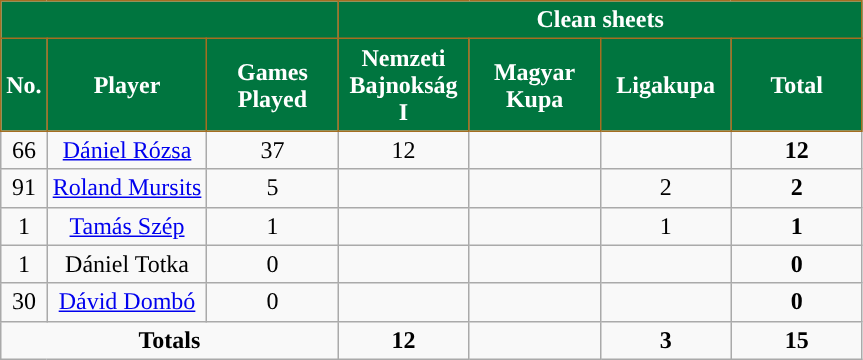<table class="wikitable sortable alternance" style="text-align:center">
<tr>
<th colspan="3" style="background:#00753F;border:1px solid #A46E21"></th>
<th colspan="4" style="background:#00753F;color:white;border:1px solid #A46E21">Clean sheets</th>
</tr>
<tr>
<th style="background-color:#00753F;color:white;border:1px solid #A46E21">No.</th>
<th style="background-color:#00753F;color:white;border:1px solid #A46E21">Player</th>
<th width=80 style="background-color:#00753F;color:white;border:1px solid #A46E21">Games Played</th>
<th width=80 style="background-color:#00753F;color:white;border:1px solid #A46E21">Nemzeti Bajnokság I</th>
<th width=80 style="background-color:#00753F;color:white;border:1px solid #A46E21">Magyar Kupa</th>
<th width=80 style="background-color:#00753F;color:white;border:1px solid #A46E21">Ligakupa</th>
<th width=80 style="background-color:#00753F;color:white;border:1px solid #A46E21">Total</th>
</tr>
<tr>
<td>66</td>
<td> <a href='#'>Dániel Rózsa</a></td>
<td>37</td>
<td>12</td>
<td></td>
<td></td>
<td><strong>12</strong></td>
</tr>
<tr>
<td>91</td>
<td> <a href='#'>Roland Mursits</a></td>
<td>5</td>
<td></td>
<td></td>
<td>2</td>
<td><strong>2</strong></td>
</tr>
<tr>
<td>1</td>
<td> <a href='#'>Tamás Szép</a></td>
<td>1</td>
<td></td>
<td></td>
<td>1</td>
<td><strong>1</strong></td>
</tr>
<tr>
<td>1</td>
<td> Dániel Totka</td>
<td>0</td>
<td></td>
<td></td>
<td></td>
<td><strong>0</strong></td>
</tr>
<tr>
<td>30</td>
<td> <a href='#'>Dávid Dombó</a></td>
<td>0</td>
<td></td>
<td></td>
<td></td>
<td><strong>0</strong></td>
</tr>
<tr class="sortbottom">
<td colspan="3"><strong>Totals</strong></td>
<td><strong>12</strong></td>
<td></td>
<td><strong>3</strong></td>
<td><strong>15</strong></td>
</tr>
</table>
